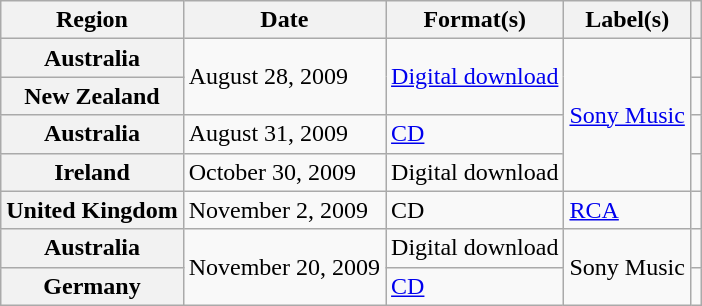<table class="wikitable sortable plainrowheaders">
<tr>
<th scope="col">Region</th>
<th scope="col">Date</th>
<th scope="col">Format(s)</th>
<th scope="col">Label(s)</th>
<th scope="col"></th>
</tr>
<tr>
<th scope="row">Australia</th>
<td rowspan="2">August 28, 2009</td>
<td rowspan="2"><a href='#'>Digital download</a></td>
<td rowspan="4"><a href='#'>Sony Music</a></td>
<td align="center"></td>
</tr>
<tr>
<th scope="row">New Zealand</th>
<td align="center"></td>
</tr>
<tr>
<th scope="row">Australia</th>
<td>August 31, 2009</td>
<td><a href='#'>CD</a></td>
<td></td>
</tr>
<tr>
<th scope="row">Ireland</th>
<td>October 30, 2009</td>
<td>Digital download </td>
<td></td>
</tr>
<tr>
<th scope="row">United Kingdom</th>
<td>November 2, 2009</td>
<td>CD</td>
<td><a href='#'>RCA</a></td>
<td align="center"></td>
</tr>
<tr>
<th scope="row">Australia</th>
<td rowspan="2">November 20, 2009</td>
<td>Digital download </td>
<td rowspan="2">Sony Music</td>
<td align="center"></td>
</tr>
<tr>
<th scope="row">Germany</th>
<td><a href='#'>CD</a></td>
<td align="center"></td>
</tr>
</table>
